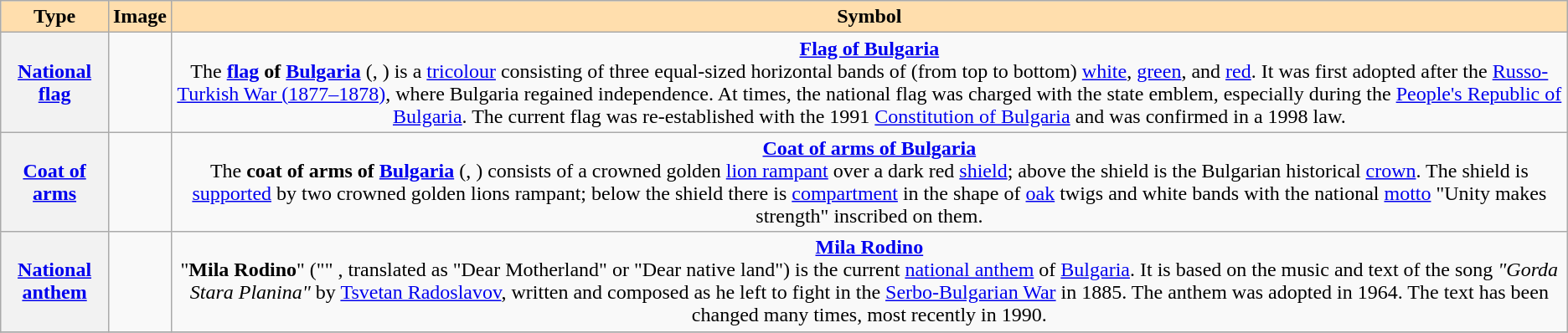<table class="wikitable" style="text-align:center;">
<tr>
<th style=background:#FFDEAD;>Type</th>
<th style=background:#FFDEAD;>Image</th>
<th style=background:#FFDEAD;>Symbol</th>
</tr>
<tr>
<th><a href='#'>National flag</a></th>
<td></td>
<td><strong><a href='#'>Flag of Bulgaria</a></strong><br>The <strong><a href='#'>flag</a> of <a href='#'>Bulgaria</a></strong> (, ) is a <a href='#'>tricolour</a> consisting of three equal-sized horizontal bands of (from top to bottom) <a href='#'>white</a>, <a href='#'>green</a>, and <a href='#'>red</a>. It was first adopted after the <a href='#'>Russo-Turkish War (1877–1878)</a>, where Bulgaria regained independence. At times, the national flag was charged with the state emblem, especially during the <a href='#'>People's Republic of Bulgaria</a>. The current flag was re-established with the 1991 <a href='#'>Constitution of Bulgaria</a> and was confirmed in a 1998 law.</td>
</tr>
<tr>
<th><a href='#'>Coat of arms</a></th>
<td></td>
<td><strong><a href='#'>Coat of arms of Bulgaria</a></strong><br> The <strong>coat of arms of <a href='#'>Bulgaria</a></strong> (, ) consists of a crowned golden <a href='#'>lion rampant</a> over a dark red <a href='#'>shield</a>; above the shield is the Bulgarian historical <a href='#'>crown</a>. The shield is <a href='#'>supported</a> by two crowned golden lions rampant; below the shield there is <a href='#'>compartment</a> in the shape of <a href='#'>oak</a> twigs and white bands with the national <a href='#'>motto</a> "Unity makes strength" inscribed on them.</td>
</tr>
<tr>
<th><a href='#'>National anthem</a></th>
<td><br></td>
<td><strong><a href='#'>Mila Rodino</a></strong><br>"<strong>Mila Rodino</strong>" ("" , translated as "Dear Motherland" or "Dear native land") is the current <a href='#'>national anthem</a> of <a href='#'>Bulgaria</a>. It is based on the music and text of the song <em>"Gorda Stara Planina"</em> by <a href='#'>Tsvetan Radoslavov</a>, written and composed as he left to fight in the <a href='#'>Serbo-Bulgarian War</a> in 1885. The anthem was adopted in 1964. The text has been changed many times, most recently in 1990.</td>
</tr>
<tr>
</tr>
</table>
